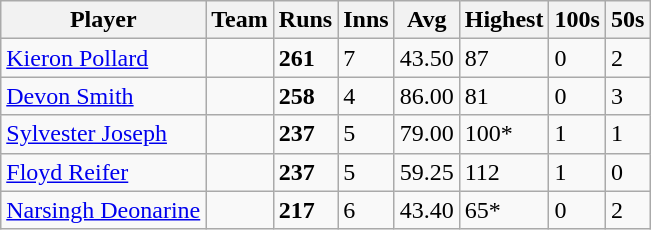<table class="wikitable">
<tr>
<th>Player</th>
<th>Team</th>
<th>Runs</th>
<th>Inns</th>
<th>Avg</th>
<th>Highest</th>
<th>100s</th>
<th>50s</th>
</tr>
<tr>
<td><a href='#'>Kieron Pollard</a></td>
<td></td>
<td><strong>261</strong></td>
<td>7</td>
<td>43.50</td>
<td>87</td>
<td>0</td>
<td>2</td>
</tr>
<tr>
<td><a href='#'>Devon Smith</a></td>
<td></td>
<td><strong>258</strong></td>
<td>4</td>
<td>86.00</td>
<td>81</td>
<td>0</td>
<td>3</td>
</tr>
<tr>
<td><a href='#'>Sylvester Joseph</a></td>
<td></td>
<td><strong>237</strong></td>
<td>5</td>
<td>79.00</td>
<td>100*</td>
<td>1</td>
<td>1</td>
</tr>
<tr>
<td><a href='#'>Floyd Reifer</a></td>
<td></td>
<td><strong>237</strong></td>
<td>5</td>
<td>59.25</td>
<td>112</td>
<td>1</td>
<td>0</td>
</tr>
<tr>
<td><a href='#'>Narsingh Deonarine</a></td>
<td></td>
<td><strong>217</strong></td>
<td>6</td>
<td>43.40</td>
<td>65*</td>
<td>0</td>
<td>2</td>
</tr>
</table>
